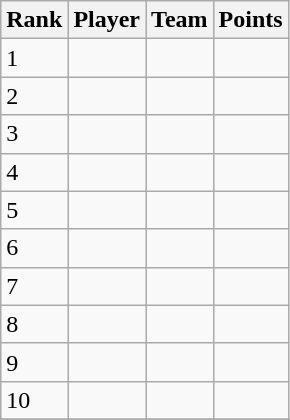<table class="wikitable">
<tr>
<th>Rank</th>
<th>Player</th>
<th>Team</th>
<th>Points</th>
</tr>
<tr>
<td>1</td>
<td></td>
<td></td>
<td></td>
</tr>
<tr>
<td>2</td>
<td></td>
<td></td>
<td></td>
</tr>
<tr>
<td>3</td>
<td></td>
<td></td>
<td></td>
</tr>
<tr>
<td>4</td>
<td></td>
<td></td>
<td></td>
</tr>
<tr>
<td>5</td>
<td></td>
<td></td>
<td></td>
</tr>
<tr>
<td>6</td>
<td></td>
<td></td>
<td></td>
</tr>
<tr>
<td>7</td>
<td></td>
<td></td>
<td></td>
</tr>
<tr>
<td>8</td>
<td></td>
<td></td>
<td></td>
</tr>
<tr>
<td>9</td>
<td></td>
<td></td>
<td></td>
</tr>
<tr>
<td>10</td>
<td></td>
<td></td>
<td></td>
</tr>
<tr>
</tr>
</table>
